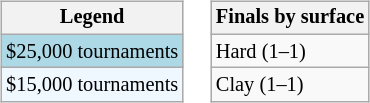<table>
<tr valign=top>
<td><br><table class=wikitable style="font-size:85%">
<tr>
<th>Legend</th>
</tr>
<tr style="background:lightblue;">
<td>$25,000 tournaments</td>
</tr>
<tr style="background:#f0f8ff;">
<td>$15,000 tournaments</td>
</tr>
</table>
</td>
<td><br><table class=wikitable style="font-size:85%">
<tr>
<th>Finals by surface</th>
</tr>
<tr>
<td>Hard (1–1)</td>
</tr>
<tr>
<td>Clay (1–1)</td>
</tr>
</table>
</td>
</tr>
</table>
